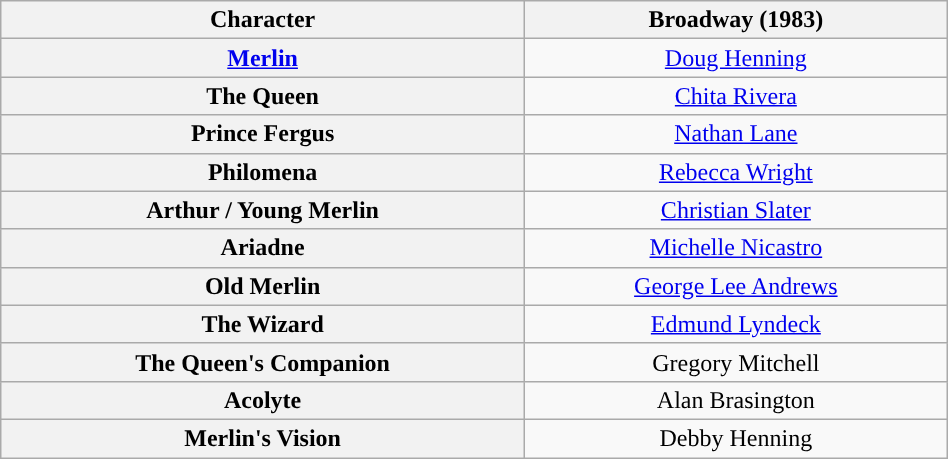<table class="wikitable" style="width:50%; text-align:center">
<tr>
<th scope="col">Character</th>
<th>Broadway (1983)</th>
</tr>
<tr>
<th><a href='#'>Merlin</a></th>
<td colspan="1"><a href='#'>Doug Henning</a></td>
</tr>
<tr>
<th>The Queen</th>
<td colspan="1”"><a href='#'>Chita Rivera</a></td>
</tr>
<tr>
<th>Prince Fergus</th>
<td colspan="1”"><a href='#'>Nathan Lane</a></td>
</tr>
<tr>
<th>Philomena</th>
<td colspan="1"><a href='#'>Rebecca Wright</a></td>
</tr>
<tr>
<th>Arthur / Young Merlin</th>
<td colspan="1"><a href='#'>Christian Slater</a></td>
</tr>
<tr>
<th>Ariadne</th>
<td colspan="1"><a href='#'>Michelle Nicastro</a></td>
</tr>
<tr>
<th>Old Merlin</th>
<td colspan="1"><a href='#'>George Lee Andrews</a></td>
</tr>
<tr>
<th>The Wizard</th>
<td colspan="1"><a href='#'>Edmund Lyndeck</a></td>
</tr>
<tr>
<th>The Queen's Companion</th>
<td colspan="1">Gregory Mitchell</td>
</tr>
<tr>
<th>Acolyte</th>
<td colspan="1">Alan Brasington</td>
</tr>
<tr>
<th>Merlin's Vision</th>
<td colspan="1">Debby Henning</td>
</tr>
</table>
